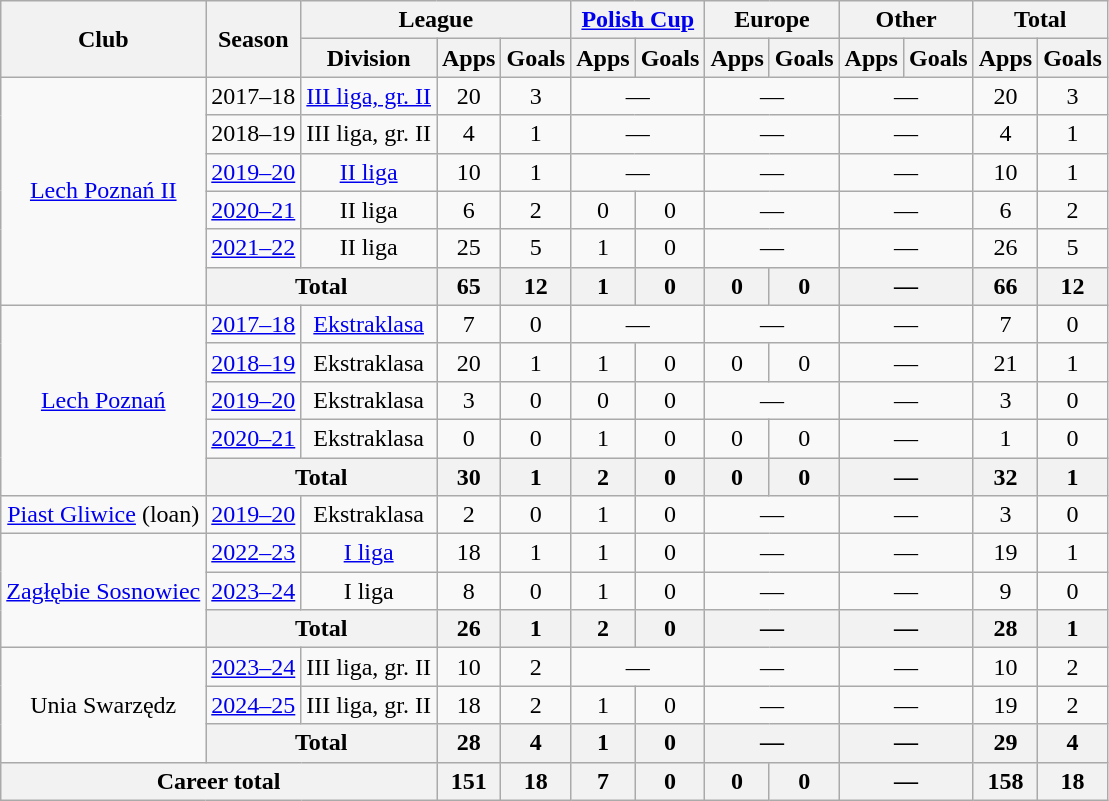<table class="wikitable" style="text-align: center;">
<tr>
<th rowspan="2">Club</th>
<th rowspan="2">Season</th>
<th colspan="3">League</th>
<th colspan="2"><a href='#'>Polish Cup</a></th>
<th colspan="2">Europe</th>
<th colspan="2">Other</th>
<th colspan="2">Total</th>
</tr>
<tr>
<th>Division</th>
<th>Apps</th>
<th>Goals</th>
<th>Apps</th>
<th>Goals</th>
<th>Apps</th>
<th>Goals</th>
<th>Apps</th>
<th>Goals</th>
<th>Apps</th>
<th>Goals</th>
</tr>
<tr>
<td rowspan="6"><a href='#'>Lech Poznań II</a></td>
<td>2017–18</td>
<td><a href='#'>III liga, gr. II</a></td>
<td>20</td>
<td>3</td>
<td colspan="2">—</td>
<td colspan="2">—</td>
<td colspan="2">—</td>
<td>20</td>
<td>3</td>
</tr>
<tr>
<td>2018–19</td>
<td>III liga, gr. II</td>
<td>4</td>
<td>1</td>
<td colspan="2">—</td>
<td colspan="2">—</td>
<td colspan="2">—</td>
<td>4</td>
<td>1</td>
</tr>
<tr>
<td><a href='#'>2019–20</a></td>
<td><a href='#'>II liga</a></td>
<td>10</td>
<td>1</td>
<td colspan="2">—</td>
<td colspan="2">—</td>
<td colspan="2">—</td>
<td>10</td>
<td>1</td>
</tr>
<tr>
<td><a href='#'>2020–21</a></td>
<td>II liga</td>
<td>6</td>
<td>2</td>
<td>0</td>
<td>0</td>
<td colspan="2">—</td>
<td colspan="2">—</td>
<td>6</td>
<td>2</td>
</tr>
<tr>
<td><a href='#'>2021–22</a></td>
<td>II liga</td>
<td>25</td>
<td>5</td>
<td>1</td>
<td>0</td>
<td colspan="2">—</td>
<td colspan="2">—</td>
<td>26</td>
<td>5</td>
</tr>
<tr>
<th colspan="2">Total</th>
<th>65</th>
<th>12</th>
<th>1</th>
<th>0</th>
<th>0</th>
<th>0</th>
<th colspan="2">—</th>
<th>66</th>
<th>12</th>
</tr>
<tr>
<td rowspan="5"><a href='#'>Lech Poznań</a></td>
<td><a href='#'>2017–18</a></td>
<td><a href='#'>Ekstraklasa</a></td>
<td>7</td>
<td>0</td>
<td colspan="2">—</td>
<td colspan="2">—</td>
<td colspan="2">—</td>
<td>7</td>
<td>0</td>
</tr>
<tr>
<td><a href='#'>2018–19</a></td>
<td>Ekstraklasa</td>
<td>20</td>
<td>1</td>
<td>1</td>
<td>0</td>
<td>0</td>
<td>0</td>
<td colspan="2">—</td>
<td>21</td>
<td>1</td>
</tr>
<tr>
<td><a href='#'>2019–20</a></td>
<td>Ekstraklasa</td>
<td>3</td>
<td>0</td>
<td>0</td>
<td>0</td>
<td colspan="2">—</td>
<td colspan="2">—</td>
<td>3</td>
<td>0</td>
</tr>
<tr>
<td><a href='#'>2020–21</a></td>
<td>Ekstraklasa</td>
<td>0</td>
<td>0</td>
<td>1</td>
<td>0</td>
<td>0</td>
<td>0</td>
<td colspan="2">—</td>
<td>1</td>
<td>0</td>
</tr>
<tr>
<th colspan="2">Total</th>
<th>30</th>
<th>1</th>
<th>2</th>
<th>0</th>
<th>0</th>
<th>0</th>
<th colspan="2">—</th>
<th>32</th>
<th>1</th>
</tr>
<tr>
<td><a href='#'>Piast Gliwice</a> (loan)</td>
<td><a href='#'>2019–20</a></td>
<td>Ekstraklasa</td>
<td>2</td>
<td>0</td>
<td>1</td>
<td>0</td>
<td colspan="2">—</td>
<td colspan="2">—</td>
<td>3</td>
<td>0</td>
</tr>
<tr>
<td rowspan="3"><a href='#'>Zagłębie Sosnowiec</a></td>
<td><a href='#'>2022–23</a></td>
<td><a href='#'>I liga</a></td>
<td>18</td>
<td>1</td>
<td>1</td>
<td>0</td>
<td colspan="2">—</td>
<td colspan="2">—</td>
<td>19</td>
<td>1</td>
</tr>
<tr>
<td><a href='#'>2023–24</a></td>
<td>I liga</td>
<td>8</td>
<td>0</td>
<td>1</td>
<td>0</td>
<td colspan="2">—</td>
<td colspan="2">—</td>
<td>9</td>
<td>0</td>
</tr>
<tr>
<th colspan="2">Total</th>
<th>26</th>
<th>1</th>
<th>2</th>
<th>0</th>
<th colspan="2">—</th>
<th colspan="2">—</th>
<th>28</th>
<th>1</th>
</tr>
<tr>
<td rowspan="3">Unia Swarzędz</td>
<td><a href='#'>2023–24</a></td>
<td>III liga, gr. II</td>
<td>10</td>
<td>2</td>
<td colspan="2">—</td>
<td colspan="2">—</td>
<td colspan="2">—</td>
<td>10</td>
<td>2</td>
</tr>
<tr>
<td><a href='#'>2024–25</a></td>
<td>III liga, gr. II</td>
<td>18</td>
<td>2</td>
<td>1</td>
<td>0</td>
<td colspan="2">—</td>
<td colspan="2">—</td>
<td>19</td>
<td>2</td>
</tr>
<tr>
<th colspan="2">Total</th>
<th>28</th>
<th>4</th>
<th>1</th>
<th>0</th>
<th colspan="2">—</th>
<th colspan="2">—</th>
<th>29</th>
<th>4</th>
</tr>
<tr>
<th colspan="3">Career total</th>
<th>151</th>
<th>18</th>
<th>7</th>
<th>0</th>
<th>0</th>
<th>0</th>
<th colspan="2">—</th>
<th>158</th>
<th>18</th>
</tr>
</table>
